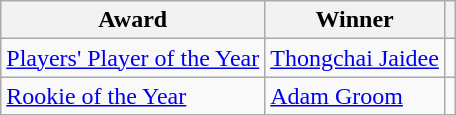<table class="wikitable">
<tr>
<th>Award</th>
<th>Winner</th>
<th></th>
</tr>
<tr>
<td><a href='#'>Players' Player of the Year</a></td>
<td> <a href='#'>Thongchai Jaidee</a></td>
<td></td>
</tr>
<tr>
<td><a href='#'>Rookie of the Year</a></td>
<td> <a href='#'>Adam Groom</a></td>
<td></td>
</tr>
</table>
